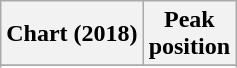<table class="wikitable sortable plainrowheaders" style="text-align:center;">
<tr>
<th>Chart (2018)</th>
<th>Peak <br> position</th>
</tr>
<tr>
</tr>
<tr>
</tr>
</table>
